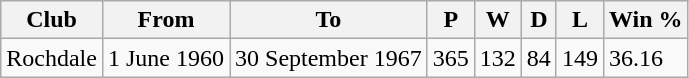<table class=wikitable>
<tr>
<th>Club</th>
<th>From</th>
<th>To</th>
<th>P</th>
<th>W</th>
<th>D</th>
<th>L</th>
<th>Win %</th>
</tr>
<tr>
<td>Rochdale</td>
<td>1 June 1960</td>
<td>30 September 1967</td>
<td>365</td>
<td>132</td>
<td>84</td>
<td>149</td>
<td>36.16</td>
</tr>
</table>
